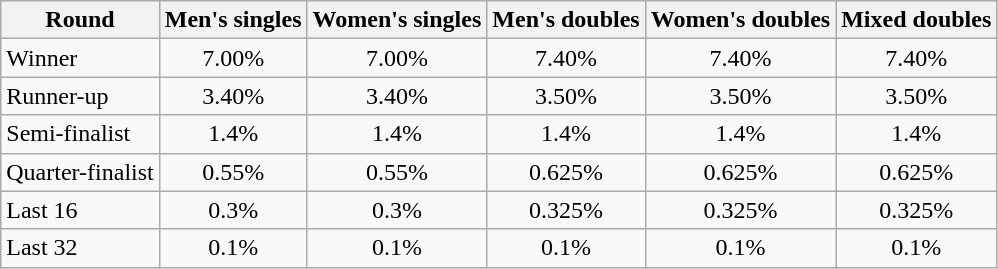<table class=wikitable style="text-align:center;">
<tr>
<th>Round</th>
<th>Men's singles</th>
<th>Women's singles</th>
<th>Men's doubles</th>
<th>Women's doubles</th>
<th>Mixed doubles</th>
</tr>
<tr>
<td style="text-align:left">Winner</td>
<td>7.00%</td>
<td>7.00%</td>
<td>7.40%</td>
<td>7.40%</td>
<td>7.40%</td>
</tr>
<tr>
<td style="text-align:left">Runner-up</td>
<td>3.40%</td>
<td>3.40%</td>
<td>3.50%</td>
<td>3.50%</td>
<td>3.50%</td>
</tr>
<tr>
<td style="text-align:left">Semi-finalist</td>
<td>1.4%</td>
<td>1.4%</td>
<td>1.4%</td>
<td>1.4%</td>
<td>1.4%</td>
</tr>
<tr>
<td style="text-align:left">Quarter-finalist</td>
<td>0.55%</td>
<td>0.55%</td>
<td>0.625%</td>
<td>0.625%</td>
<td>0.625%</td>
</tr>
<tr>
<td style="text-align:left">Last 16</td>
<td>0.3%</td>
<td>0.3%</td>
<td>0.325%</td>
<td>0.325%</td>
<td>0.325%</td>
</tr>
<tr>
<td style="text-align:left">Last 32</td>
<td>0.1%</td>
<td>0.1%</td>
<td>0.1%</td>
<td>0.1%</td>
<td>0.1%</td>
</tr>
</table>
